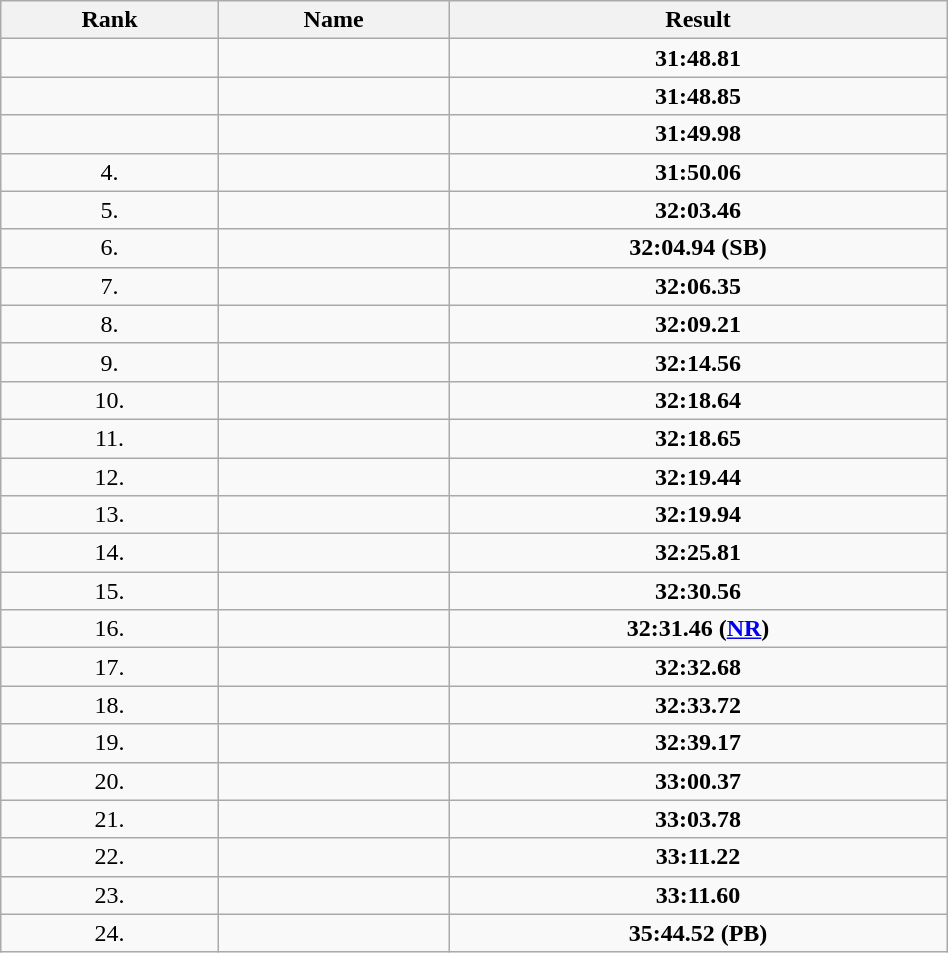<table class="wikitable sortable"  width=50%>
<tr>
<th>Rank</th>
<th>Name</th>
<th>Result</th>
</tr>
<tr>
<td align="center"></td>
<td></td>
<td align="center"><strong>31:48.81</strong></td>
</tr>
<tr>
<td align="center"></td>
<td></td>
<td align="center"><strong>31:48.85</strong></td>
</tr>
<tr>
<td align="center"></td>
<td></td>
<td align="center"><strong>31:49.98</strong></td>
</tr>
<tr>
<td align="center">4.</td>
<td></td>
<td align="center"><strong>31:50.06</strong></td>
</tr>
<tr>
<td align="center">5.</td>
<td></td>
<td align="center"><strong>32:03.46</strong></td>
</tr>
<tr>
<td align="center">6.</td>
<td></td>
<td align="center"><strong>32:04.94 (SB)</strong></td>
</tr>
<tr>
<td align="center">7.</td>
<td></td>
<td align="center"><strong>32:06.35</strong></td>
</tr>
<tr>
<td align="center">8.</td>
<td></td>
<td align="center"><strong>32:09.21</strong></td>
</tr>
<tr>
<td align="center">9.</td>
<td></td>
<td align="center"><strong>32:14.56</strong></td>
</tr>
<tr>
<td align="center">10.</td>
<td></td>
<td align="center"><strong>32:18.64</strong></td>
</tr>
<tr>
<td align="center">11.</td>
<td></td>
<td align="center"><strong>32:18.65</strong></td>
</tr>
<tr>
<td align="center">12.</td>
<td></td>
<td align="center"><strong>32:19.44</strong></td>
</tr>
<tr>
<td align="center">13.</td>
<td></td>
<td align="center"><strong>32:19.94</strong></td>
</tr>
<tr>
<td align="center">14.</td>
<td></td>
<td align="center"><strong>32:25.81</strong></td>
</tr>
<tr>
<td align="center">15.</td>
<td></td>
<td align="center"><strong>32:30.56</strong></td>
</tr>
<tr>
<td align="center">16.</td>
<td></td>
<td align="center"><strong>32:31.46 (<a href='#'>NR</a>)</strong></td>
</tr>
<tr>
<td align="center">17.</td>
<td></td>
<td align="center"><strong>32:32.68</strong></td>
</tr>
<tr>
<td align="center">18.</td>
<td></td>
<td align="center"><strong>32:33.72</strong></td>
</tr>
<tr>
<td align="center">19.</td>
<td></td>
<td align="center"><strong>32:39.17</strong></td>
</tr>
<tr>
<td align="center">20.</td>
<td></td>
<td align="center"><strong>33:00.37</strong></td>
</tr>
<tr>
<td align="center">21.</td>
<td></td>
<td align="center"><strong>33:03.78</strong></td>
</tr>
<tr>
<td align="center">22.</td>
<td></td>
<td align="center"><strong>33:11.22</strong></td>
</tr>
<tr>
<td align="center">23.</td>
<td></td>
<td align="center"><strong>33:11.60</strong></td>
</tr>
<tr>
<td align="center">24.</td>
<td></td>
<td align="center"><strong>35:44.52 (PB)</strong></td>
</tr>
</table>
